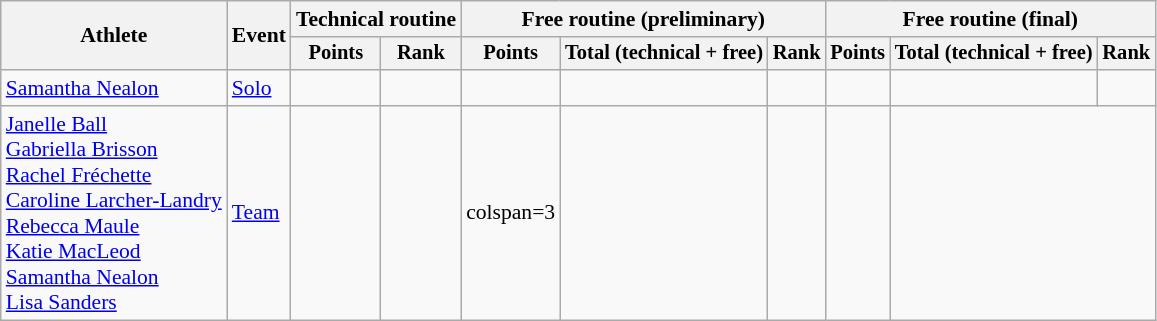<table class="wikitable" style="font-size:90%;">
<tr>
<th rowspan=2>Athlete</th>
<th rowspan=2>Event</th>
<th colspan=2>Technical routine</th>
<th colspan=3>Free routine (preliminary)</th>
<th colspan=3>Free routine (final)</th>
</tr>
<tr style="font-size:95%">
<th>Points</th>
<th>Rank</th>
<th>Points</th>
<th>Total (technical + free)</th>
<th>Rank</th>
<th>Points</th>
<th>Total (technical + free)</th>
<th>Rank</th>
</tr>
<tr align=center>
<td align=left><a href='#'>Samantha Nealon</a></td>
<td align=left><a href='#'>Solo</a></td>
<td></td>
<td></td>
<td></td>
<td></td>
<td></td>
<td></td>
<td></td>
<td></td>
</tr>
<tr align=center>
<td align=left><a href='#'>Janelle Ball</a> <br> <a href='#'>Gabriella Brisson</a> <br> <a href='#'>Rachel Fréchette</a> <br> <a href='#'>Caroline Larcher-Landry</a> <br> <a href='#'>Rebecca Maule</a> <br> <a href='#'>Katie MacLeod</a> <br> <a href='#'>Samantha Nealon</a> <br> <a href='#'>Lisa Sanders</a></td>
<td align=left><a href='#'>Team</a></td>
<td></td>
<td></td>
<td>colspan=3 </td>
<td></td>
<td></td>
<td></td>
</tr>
</table>
